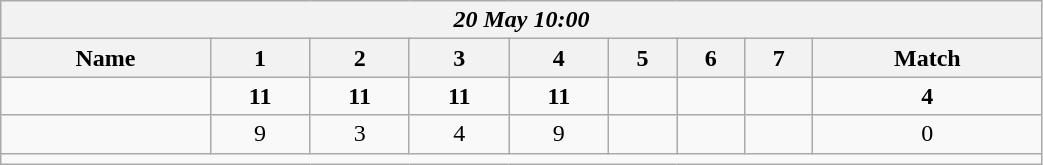<table class=wikitable style="text-align:center; width: 55%">
<tr>
<th colspan=17><em>20 May 10:00</em></th>
</tr>
<tr>
<th>Name</th>
<th>1</th>
<th>2</th>
<th>3</th>
<th>4</th>
<th>5</th>
<th>6</th>
<th>7</th>
<th>Match</th>
</tr>
<tr>
<td style="text-align:left;"><strong></strong></td>
<td><strong>11</strong></td>
<td><strong>11</strong></td>
<td><strong>11</strong></td>
<td><strong>11</strong></td>
<td></td>
<td></td>
<td></td>
<td><strong>4</strong></td>
</tr>
<tr>
<td style="text-align:left;"></td>
<td>9</td>
<td>3</td>
<td>4</td>
<td>9</td>
<td></td>
<td></td>
<td></td>
<td>0</td>
</tr>
<tr>
<td colspan=17></td>
</tr>
</table>
